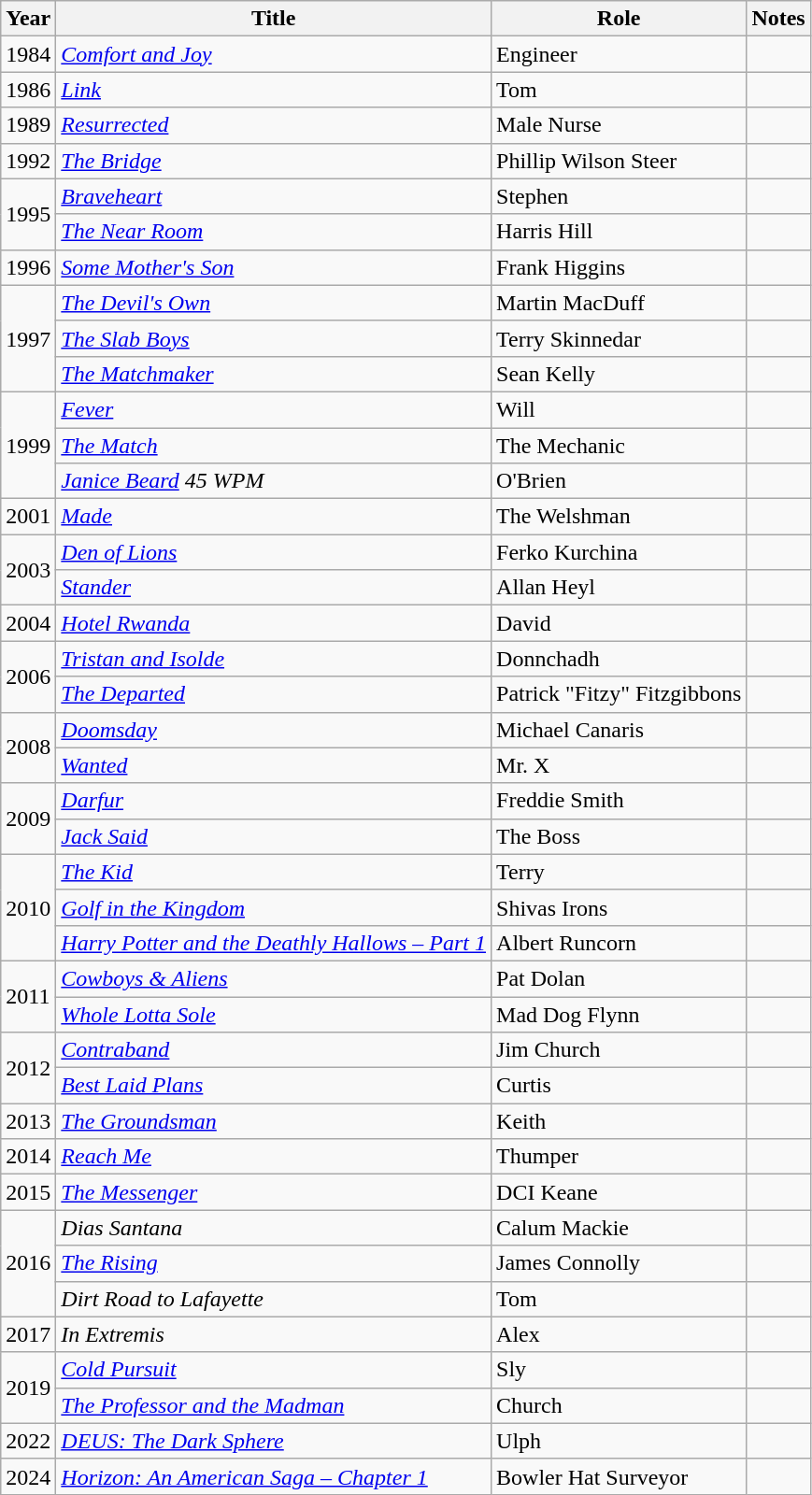<table class="wikitable sortable">
<tr>
<th>Year</th>
<th>Title</th>
<th>Role</th>
<th>Notes</th>
</tr>
<tr>
<td>1984</td>
<td><em><a href='#'>Comfort and Joy</a></em></td>
<td>Engineer</td>
<td></td>
</tr>
<tr>
<td>1986</td>
<td><em><a href='#'>Link</a></em></td>
<td>Tom</td>
<td></td>
</tr>
<tr>
<td>1989</td>
<td><a href='#'><em>Resurrected</em></a></td>
<td>Male Nurse</td>
<td></td>
</tr>
<tr>
<td>1992</td>
<td><em><a href='#'>The Bridge</a></em></td>
<td>Phillip Wilson Steer</td>
<td></td>
</tr>
<tr>
<td rowspan="2">1995</td>
<td><em><a href='#'>Braveheart</a></em></td>
<td>Stephen</td>
<td></td>
</tr>
<tr>
<td><em><a href='#'>The Near Room</a></em></td>
<td>Harris Hill</td>
<td></td>
</tr>
<tr>
<td>1996</td>
<td><em><a href='#'>Some Mother's Son</a></em></td>
<td>Frank Higgins</td>
<td></td>
</tr>
<tr>
<td rowspan="3">1997</td>
<td><em><a href='#'>The Devil's Own</a></em></td>
<td>Martin MacDuff</td>
<td></td>
</tr>
<tr>
<td><em><a href='#'>The Slab Boys</a></em></td>
<td>Terry Skinnedar</td>
<td></td>
</tr>
<tr>
<td><em><a href='#'>The Matchmaker</a></em></td>
<td>Sean Kelly</td>
<td></td>
</tr>
<tr>
<td rowspan="3">1999</td>
<td><em><a href='#'>Fever</a></em></td>
<td>Will</td>
<td></td>
</tr>
<tr>
<td><em><a href='#'>The Match</a></em></td>
<td>The Mechanic</td>
<td></td>
</tr>
<tr>
<td><em><a href='#'>Janice Beard</a> 45 WPM</em></td>
<td>O'Brien</td>
<td></td>
</tr>
<tr>
<td>2001</td>
<td><em><a href='#'>Made</a></em></td>
<td>The Welshman</td>
<td></td>
</tr>
<tr>
<td rowspan="2">2003</td>
<td><em><a href='#'>Den of Lions</a></em></td>
<td>Ferko Kurchina</td>
<td></td>
</tr>
<tr>
<td><em><a href='#'>Stander</a></em></td>
<td>Allan Heyl</td>
<td></td>
</tr>
<tr>
<td>2004</td>
<td><em><a href='#'>Hotel Rwanda</a></em></td>
<td>David</td>
<td></td>
</tr>
<tr>
<td rowspan="2">2006</td>
<td><em><a href='#'>Tristan and Isolde</a></em></td>
<td>Donnchadh</td>
<td></td>
</tr>
<tr>
<td><em><a href='#'>The Departed</a></em></td>
<td>Patrick "Fitzy" Fitzgibbons</td>
<td></td>
</tr>
<tr>
<td rowspan="2">2008</td>
<td><em><a href='#'>Doomsday</a></em></td>
<td>Michael Canaris</td>
<td></td>
</tr>
<tr>
<td><em><a href='#'>Wanted</a></em></td>
<td>Mr. X</td>
<td></td>
</tr>
<tr>
<td rowspan="2">2009</td>
<td><em><a href='#'>Darfur</a></em></td>
<td>Freddie Smith</td>
<td></td>
</tr>
<tr>
<td><em><a href='#'>Jack Said</a></em></td>
<td>The Boss</td>
<td></td>
</tr>
<tr>
<td rowspan="3">2010</td>
<td><em><a href='#'>The Kid</a></em></td>
<td>Terry</td>
<td></td>
</tr>
<tr>
<td><em><a href='#'>Golf in the Kingdom</a></em></td>
<td>Shivas Irons</td>
<td></td>
</tr>
<tr>
<td><em><a href='#'>Harry Potter and the Deathly Hallows – Part 1</a></em></td>
<td>Albert Runcorn</td>
<td></td>
</tr>
<tr>
<td rowspan="2">2011</td>
<td><em><a href='#'>Cowboys & Aliens</a></em></td>
<td>Pat Dolan</td>
<td></td>
</tr>
<tr>
<td><em><a href='#'>Whole Lotta Sole</a></em></td>
<td>Mad Dog Flynn</td>
<td></td>
</tr>
<tr>
<td rowspan="2">2012</td>
<td><em><a href='#'>Contraband</a></em></td>
<td>Jim Church</td>
<td></td>
</tr>
<tr>
<td><em><a href='#'>Best Laid Plans</a></em></td>
<td>Curtis</td>
<td></td>
</tr>
<tr>
<td>2013</td>
<td><em><a href='#'>The Groundsman</a></em></td>
<td>Keith</td>
<td></td>
</tr>
<tr>
<td>2014</td>
<td><em><a href='#'>Reach Me</a></em></td>
<td>Thumper</td>
<td></td>
</tr>
<tr>
<td>2015</td>
<td><em><a href='#'>The Messenger</a></em></td>
<td>DCI Keane</td>
<td></td>
</tr>
<tr>
<td rowspan="3">2016</td>
<td><em>Dias Santana</em></td>
<td>Calum Mackie</td>
<td></td>
</tr>
<tr>
<td><em><a href='#'>The Rising</a></em></td>
<td>James Connolly</td>
<td></td>
</tr>
<tr>
<td><em>Dirt Road to Lafayette</em></td>
<td>Tom</td>
<td></td>
</tr>
<tr>
<td rowspan="1">2017</td>
<td><em>In Extremis</em></td>
<td>Alex</td>
<td></td>
</tr>
<tr>
<td rowspan="2">2019</td>
<td><em><a href='#'>Cold Pursuit</a></em></td>
<td>Sly</td>
<td></td>
</tr>
<tr>
<td><em><a href='#'>The Professor and the Madman</a></em></td>
<td>Church</td>
<td></td>
</tr>
<tr>
<td>2022</td>
<td><em><a href='#'>DEUS: The Dark Sphere</a></em></td>
<td>Ulph</td>
<td></td>
</tr>
<tr>
<td>2024</td>
<td><em><a href='#'>Horizon: An American Saga – Chapter 1</a></em></td>
<td>Bowler Hat Surveyor</td>
<td></td>
</tr>
</table>
